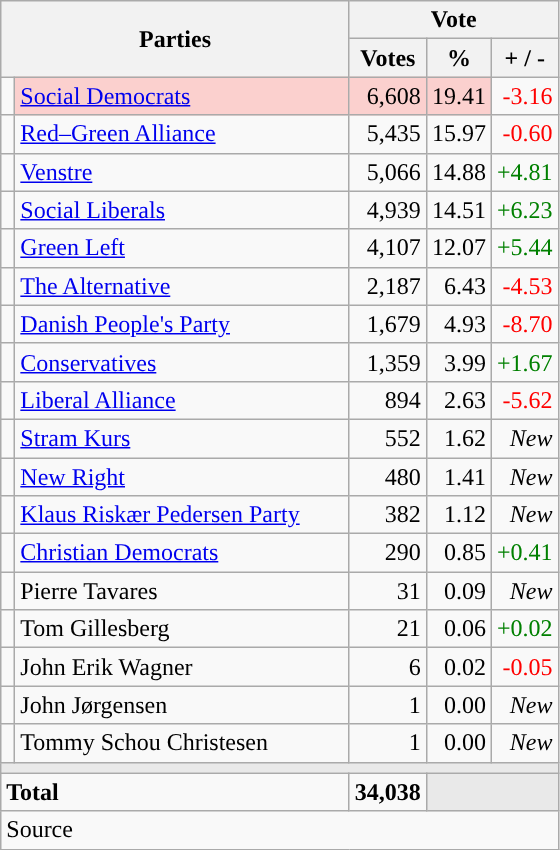<table class="wikitable" style="text-align:right;">
<tr>
<th style="text-align:centre;" rowspan="2" colspan="2" width="225">Parties</th>
<th colspan="3">Vote</th>
</tr>
<tr>
<th width="15">Votes</th>
<th width="15">%</th>
<th width="15">+ / -</th>
</tr>
<tr>
<td width="2" style="color:inherit;background:"></td>
<td bgcolor=#fbd0ce  align="left"><a href='#'>Social Democrats</a></td>
<td bgcolor=#fbd0ce>6,608</td>
<td bgcolor=#fbd0ce>19.41</td>
<td style=color:red;>-3.16</td>
</tr>
<tr>
<td width="2" style="color:inherit;background:"></td>
<td align="left"><a href='#'>Red–Green Alliance</a></td>
<td>5,435</td>
<td>15.97</td>
<td style=color:red;>-0.60</td>
</tr>
<tr>
<td width="2" style="color:inherit;background:"></td>
<td align="left"><a href='#'>Venstre</a></td>
<td>5,066</td>
<td>14.88</td>
<td style=color:green;>+4.81</td>
</tr>
<tr>
<td width="2" style="color:inherit;background:"></td>
<td align="left"><a href='#'>Social Liberals</a></td>
<td>4,939</td>
<td>14.51</td>
<td style=color:green;>+6.23</td>
</tr>
<tr>
<td width="2" style="color:inherit;background:"></td>
<td align="left"><a href='#'>Green Left</a></td>
<td>4,107</td>
<td>12.07</td>
<td style=color:green;>+5.44</td>
</tr>
<tr>
<td width="2" style="color:inherit;background:"></td>
<td align="left"><a href='#'>The Alternative</a></td>
<td>2,187</td>
<td>6.43</td>
<td style=color:red;>-4.53</td>
</tr>
<tr>
<td width="2" style="color:inherit;background:"></td>
<td align="left"><a href='#'>Danish People's Party</a></td>
<td>1,679</td>
<td>4.93</td>
<td style=color:red;>-8.70</td>
</tr>
<tr>
<td width="2" style="color:inherit;background:"></td>
<td align="left"><a href='#'>Conservatives</a></td>
<td>1,359</td>
<td>3.99</td>
<td style=color:green;>+1.67</td>
</tr>
<tr>
<td width="2" style="color:inherit;background:"></td>
<td align="left"><a href='#'>Liberal Alliance</a></td>
<td>894</td>
<td>2.63</td>
<td style=color:red;>-5.62</td>
</tr>
<tr>
<td width="2" style="color:inherit;background:"></td>
<td align="left"><a href='#'>Stram Kurs</a></td>
<td>552</td>
<td>1.62</td>
<td><em>New</em></td>
</tr>
<tr>
<td width="2" style="color:inherit;background:"></td>
<td align="left"><a href='#'>New Right</a></td>
<td>480</td>
<td>1.41</td>
<td><em>New</em></td>
</tr>
<tr>
<td width="2" style="color:inherit;background:"></td>
<td align="left"><a href='#'>Klaus Riskær Pedersen Party</a></td>
<td>382</td>
<td>1.12</td>
<td><em>New</em></td>
</tr>
<tr>
<td width="2" style="color:inherit;background:"></td>
<td align="left"><a href='#'>Christian Democrats</a></td>
<td>290</td>
<td>0.85</td>
<td style=color:green;>+0.41</td>
</tr>
<tr>
<td width="2" style="color:inherit;background:"></td>
<td align="left">Pierre Tavares</td>
<td>31</td>
<td>0.09</td>
<td><em>New</em></td>
</tr>
<tr>
<td width="2" style="color:inherit;background:"></td>
<td align="left">Tom Gillesberg</td>
<td>21</td>
<td>0.06</td>
<td style=color:green;>+0.02</td>
</tr>
<tr>
<td width="2" style="color:inherit;background:"></td>
<td align="left">John Erik Wagner</td>
<td>6</td>
<td>0.02</td>
<td style=color:red;>-0.05</td>
</tr>
<tr>
<td width="2" style="color:inherit;background:"></td>
<td align="left">John Jørgensen</td>
<td>1</td>
<td>0.00</td>
<td><em>New</em></td>
</tr>
<tr>
<td width="2" style="color:inherit;background:"></td>
<td align="left">Tommy Schou Christesen</td>
<td>1</td>
<td>0.00</td>
<td><em>New</em></td>
</tr>
<tr>
<td colspan="7" bgcolor="#E9E9E9"></td>
</tr>
<tr>
<td align="left" colspan="2"><strong>Total</strong></td>
<td><strong>34,038</strong></td>
<td bgcolor="#E9E9E9" colspan="2"></td>
</tr>
<tr>
<td align="left" colspan="6">Source</td>
</tr>
</table>
